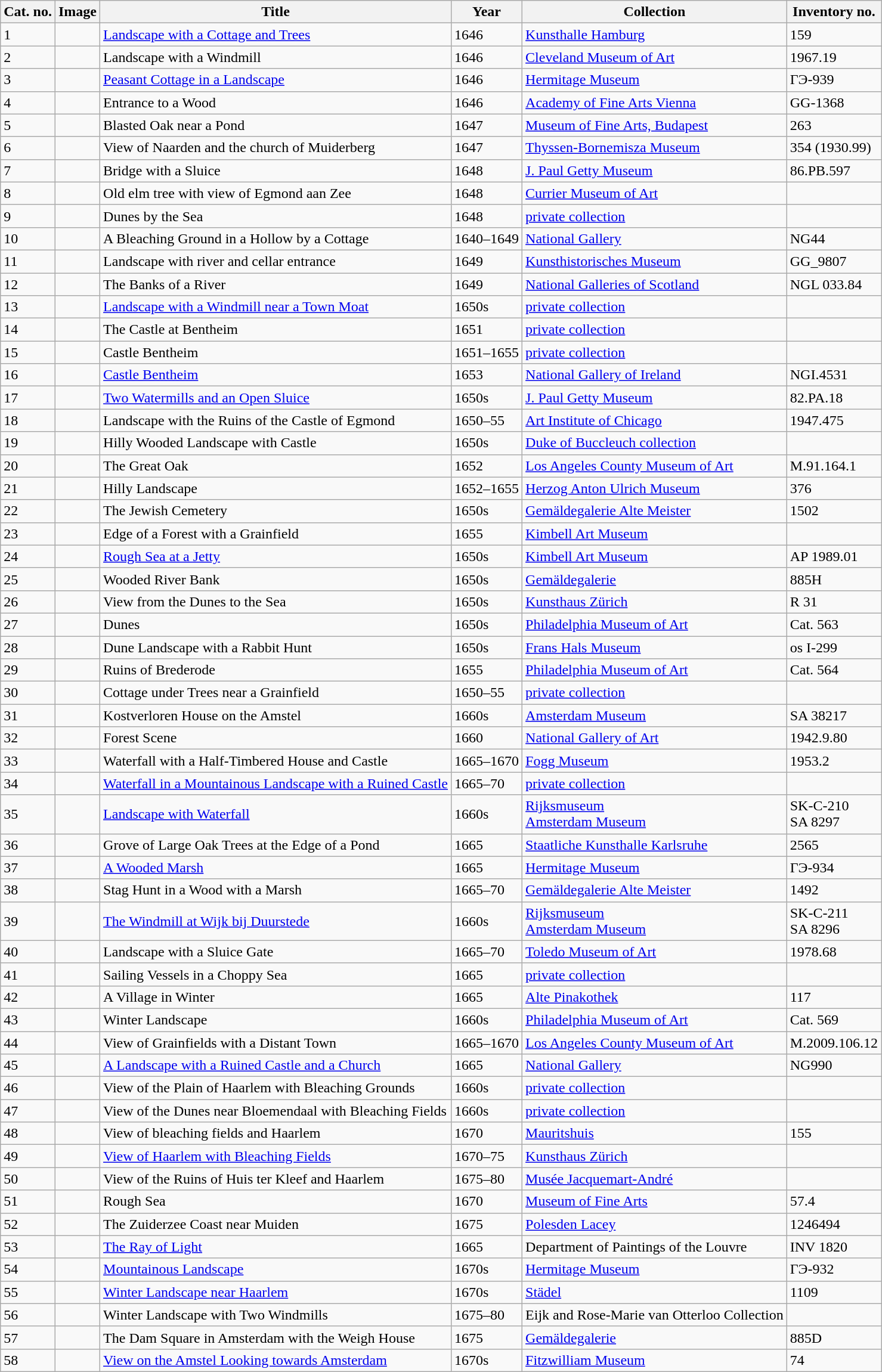<table class="wikitable sortable">
<tr>
<th>Cat. no.</th>
<th>Image</th>
<th>Title</th>
<th>Year</th>
<th>Collection</th>
<th>Inventory no.</th>
</tr>
<tr>
<td>1</td>
<td></td>
<td><a href='#'>Landscape with a Cottage and Trees</a></td>
<td>1646</td>
<td><a href='#'>Kunsthalle Hamburg</a></td>
<td>159</td>
</tr>
<tr>
<td>2</td>
<td></td>
<td>Landscape with a Windmill</td>
<td>1646</td>
<td><a href='#'>Cleveland Museum of Art</a></td>
<td>1967.19</td>
</tr>
<tr>
<td>3</td>
<td></td>
<td><a href='#'>Peasant Cottage in a Landscape</a></td>
<td>1646</td>
<td><a href='#'>Hermitage Museum</a></td>
<td>ГЭ-939</td>
</tr>
<tr>
<td>4</td>
<td></td>
<td>Entrance to a Wood</td>
<td>1646</td>
<td><a href='#'>Academy of Fine Arts Vienna</a></td>
<td>GG-1368</td>
</tr>
<tr>
<td>5</td>
<td></td>
<td>Blasted Oak near a Pond</td>
<td>1647</td>
<td><a href='#'>Museum of Fine Arts, Budapest</a></td>
<td>263</td>
</tr>
<tr>
<td>6</td>
<td></td>
<td>View of Naarden and the church of Muiderberg</td>
<td>1647</td>
<td><a href='#'>Thyssen-Bornemisza Museum</a></td>
<td>354 (1930.99)</td>
</tr>
<tr>
<td>7</td>
<td></td>
<td>Bridge with a Sluice</td>
<td>1648</td>
<td><a href='#'>J. Paul Getty Museum</a></td>
<td>86.PB.597</td>
</tr>
<tr>
<td>8</td>
<td></td>
<td>Old elm tree with view of Egmond aan Zee</td>
<td>1648</td>
<td><a href='#'>Currier Museum of Art</a></td>
<td></td>
</tr>
<tr>
<td>9</td>
<td></td>
<td>Dunes by the Sea</td>
<td>1648</td>
<td><a href='#'>private collection</a></td>
<td></td>
</tr>
<tr>
<td>10</td>
<td></td>
<td>A Bleaching Ground in a Hollow by a Cottage</td>
<td>1640–1649</td>
<td><a href='#'>National Gallery</a></td>
<td>NG44</td>
</tr>
<tr>
<td>11</td>
<td></td>
<td>Landscape with river and cellar entrance</td>
<td>1649</td>
<td><a href='#'>Kunsthistorisches Museum</a></td>
<td>GG_9807</td>
</tr>
<tr>
<td>12</td>
<td></td>
<td>The Banks of a River</td>
<td>1649</td>
<td><a href='#'>National Galleries of Scotland</a></td>
<td>NGL 033.84</td>
</tr>
<tr>
<td>13</td>
<td></td>
<td><a href='#'>Landscape with a Windmill near a Town Moat</a></td>
<td>1650s</td>
<td><a href='#'>private collection</a></td>
<td></td>
</tr>
<tr>
<td>14</td>
<td></td>
<td>The Castle at Bentheim</td>
<td>1651</td>
<td><a href='#'>private collection</a></td>
<td></td>
</tr>
<tr>
<td>15</td>
<td></td>
<td>Castle Bentheim</td>
<td>1651–1655</td>
<td><a href='#'>private collection</a></td>
<td></td>
</tr>
<tr>
<td>16</td>
<td></td>
<td><a href='#'>Castle Bentheim</a></td>
<td>1653</td>
<td><a href='#'>National Gallery of Ireland</a></td>
<td>NGI.4531</td>
</tr>
<tr>
<td>17</td>
<td></td>
<td><a href='#'>Two Watermills and an Open Sluice</a></td>
<td>1650s</td>
<td><a href='#'>J. Paul Getty Museum</a></td>
<td>82.PA.18</td>
</tr>
<tr>
<td>18</td>
<td></td>
<td>Landscape with the Ruins of the Castle of Egmond</td>
<td>1650–55</td>
<td><a href='#'>Art Institute of Chicago</a></td>
<td>1947.475</td>
</tr>
<tr>
<td>19</td>
<td></td>
<td>Hilly Wooded Landscape with Castle</td>
<td>1650s</td>
<td><a href='#'>Duke of Buccleuch collection</a></td>
<td></td>
</tr>
<tr>
<td>20</td>
<td></td>
<td>The Great Oak</td>
<td>1652</td>
<td><a href='#'>Los Angeles County Museum of Art</a></td>
<td>M.91.164.1</td>
</tr>
<tr>
<td>21</td>
<td></td>
<td>Hilly Landscape</td>
<td>1652–1655</td>
<td><a href='#'>Herzog Anton Ulrich Museum</a></td>
<td>376</td>
</tr>
<tr>
<td>22</td>
<td></td>
<td>The Jewish Cemetery</td>
<td>1650s</td>
<td><a href='#'>Gemäldegalerie Alte Meister</a></td>
<td>1502</td>
</tr>
<tr>
<td>23</td>
<td></td>
<td>Edge of a Forest with a Grainfield</td>
<td>1655</td>
<td><a href='#'>Kimbell Art Museum</a></td>
<td></td>
</tr>
<tr>
<td>24</td>
<td></td>
<td><a href='#'>Rough Sea at a Jetty</a></td>
<td>1650s</td>
<td><a href='#'>Kimbell Art Museum</a></td>
<td>AP 1989.01</td>
</tr>
<tr>
<td>25</td>
<td></td>
<td>Wooded River Bank</td>
<td>1650s</td>
<td><a href='#'>Gemäldegalerie</a></td>
<td>885H</td>
</tr>
<tr>
<td>26</td>
<td></td>
<td>View from the Dunes to the Sea</td>
<td>1650s</td>
<td><a href='#'>Kunsthaus Zürich</a></td>
<td>R 31</td>
</tr>
<tr>
<td>27</td>
<td></td>
<td>Dunes</td>
<td>1650s</td>
<td><a href='#'>Philadelphia Museum of Art</a></td>
<td>Cat. 563</td>
</tr>
<tr>
<td>28</td>
<td></td>
<td>Dune Landscape with a Rabbit Hunt</td>
<td>1650s</td>
<td><a href='#'>Frans Hals Museum</a></td>
<td>os I-299</td>
</tr>
<tr>
<td>29</td>
<td></td>
<td>Ruins of Brederode</td>
<td>1655</td>
<td><a href='#'>Philadelphia Museum of Art</a></td>
<td>Cat. 564</td>
</tr>
<tr>
<td>30</td>
<td></td>
<td>Cottage under Trees near a Grainfield</td>
<td>1650–55</td>
<td><a href='#'>private collection</a></td>
<td></td>
</tr>
<tr>
<td>31</td>
<td></td>
<td>Kostverloren House on the Amstel</td>
<td>1660s</td>
<td><a href='#'>Amsterdam Museum</a></td>
<td>SA 38217</td>
</tr>
<tr>
<td>32</td>
<td></td>
<td>Forest Scene</td>
<td>1660</td>
<td><a href='#'>National Gallery of Art</a></td>
<td>1942.9.80</td>
</tr>
<tr>
<td>33</td>
<td></td>
<td>Waterfall with a Half-Timbered House and Castle</td>
<td>1665–1670</td>
<td><a href='#'>Fogg Museum</a></td>
<td>1953.2</td>
</tr>
<tr>
<td>34</td>
<td></td>
<td><a href='#'>Waterfall in a Mountainous Landscape with a Ruined Castle</a></td>
<td>1665–70</td>
<td><a href='#'>private collection</a></td>
<td></td>
</tr>
<tr>
<td>35</td>
<td></td>
<td><a href='#'>Landscape with Waterfall</a></td>
<td>1660s</td>
<td><a href='#'>Rijksmuseum</a><br><a href='#'>Amsterdam Museum</a></td>
<td>SK-C-210<br>SA 8297</td>
</tr>
<tr>
<td>36</td>
<td></td>
<td>Grove of Large Oak Trees at the Edge of a Pond</td>
<td>1665</td>
<td><a href='#'>Staatliche Kunsthalle Karlsruhe</a></td>
<td>2565</td>
</tr>
<tr>
<td>37</td>
<td></td>
<td><a href='#'>A Wooded Marsh</a></td>
<td>1665</td>
<td><a href='#'>Hermitage Museum</a></td>
<td>ГЭ-934</td>
</tr>
<tr>
<td>38</td>
<td></td>
<td>Stag Hunt in a Wood with a Marsh</td>
<td>1665–70</td>
<td><a href='#'>Gemäldegalerie Alte Meister</a></td>
<td>1492</td>
</tr>
<tr>
<td>39</td>
<td></td>
<td><a href='#'>The Windmill at Wijk bij Duurstede</a></td>
<td>1660s</td>
<td><a href='#'>Rijksmuseum</a><br><a href='#'>Amsterdam Museum</a></td>
<td>SK-C-211<br>SA 8296</td>
</tr>
<tr>
<td>40</td>
<td></td>
<td>Landscape with a Sluice Gate</td>
<td>1665–70</td>
<td><a href='#'>Toledo Museum of Art</a></td>
<td>1978.68</td>
</tr>
<tr>
<td>41</td>
<td></td>
<td>Sailing Vessels in a Choppy Sea</td>
<td>1665</td>
<td><a href='#'>private collection</a></td>
<td></td>
</tr>
<tr>
<td>42</td>
<td></td>
<td>A Village in Winter</td>
<td>1665</td>
<td><a href='#'>Alte Pinakothek</a></td>
<td>117</td>
</tr>
<tr>
<td>43</td>
<td></td>
<td>Winter Landscape</td>
<td>1660s</td>
<td><a href='#'>Philadelphia Museum of Art</a></td>
<td>Cat. 569</td>
</tr>
<tr>
<td>44</td>
<td></td>
<td>View of Grainfields with a Distant Town</td>
<td>1665–1670</td>
<td><a href='#'>Los Angeles County Museum of Art</a></td>
<td>M.2009.106.12</td>
</tr>
<tr>
<td>45</td>
<td></td>
<td><a href='#'>A Landscape with a Ruined Castle and a Church</a></td>
<td>1665</td>
<td><a href='#'>National Gallery</a></td>
<td>NG990</td>
</tr>
<tr>
<td>46</td>
<td></td>
<td>View of the Plain of Haarlem with Bleaching Grounds</td>
<td>1660s</td>
<td><a href='#'>private collection</a></td>
<td></td>
</tr>
<tr>
<td>47</td>
<td></td>
<td>View of the Dunes near Bloemendaal with Bleaching Fields</td>
<td>1660s</td>
<td><a href='#'>private collection</a></td>
<td></td>
</tr>
<tr>
<td>48</td>
<td></td>
<td>View of bleaching fields and Haarlem</td>
<td>1670</td>
<td><a href='#'>Mauritshuis</a></td>
<td>155</td>
</tr>
<tr>
<td>49</td>
<td></td>
<td><a href='#'>View of Haarlem with Bleaching Fields</a></td>
<td>1670–75</td>
<td><a href='#'>Kunsthaus Zürich</a></td>
<td></td>
</tr>
<tr>
<td>50</td>
<td></td>
<td>View of the Ruins of Huis ter Kleef and Haarlem</td>
<td>1675–80</td>
<td><a href='#'>Musée Jacquemart-André</a></td>
<td></td>
</tr>
<tr>
<td>51</td>
<td></td>
<td>Rough Sea</td>
<td>1670</td>
<td><a href='#'>Museum of Fine Arts</a></td>
<td>57.4</td>
</tr>
<tr>
<td>52</td>
<td></td>
<td>The Zuiderzee Coast near Muiden</td>
<td>1675</td>
<td><a href='#'>Polesden Lacey</a></td>
<td>1246494</td>
</tr>
<tr>
<td>53</td>
<td></td>
<td><a href='#'>The Ray of Light</a></td>
<td>1665</td>
<td>Department of Paintings of the Louvre</td>
<td>INV 1820</td>
</tr>
<tr>
<td>54</td>
<td></td>
<td><a href='#'>Mountainous Landscape</a></td>
<td>1670s</td>
<td><a href='#'>Hermitage Museum</a></td>
<td>ГЭ-932</td>
</tr>
<tr>
<td>55</td>
<td></td>
<td><a href='#'>Winter Landscape near Haarlem</a></td>
<td>1670s</td>
<td><a href='#'>Städel</a></td>
<td>1109</td>
</tr>
<tr>
<td>56</td>
<td></td>
<td>Winter Landscape with Two Windmills</td>
<td>1675–80</td>
<td>Eijk and Rose-Marie van Otterloo Collection</td>
<td></td>
</tr>
<tr>
<td>57</td>
<td></td>
<td>The Dam Square in Amsterdam with the Weigh House</td>
<td>1675</td>
<td><a href='#'>Gemäldegalerie</a></td>
<td>885D</td>
</tr>
<tr>
<td>58</td>
<td></td>
<td><a href='#'>View on the Amstel Looking towards Amsterdam</a></td>
<td>1670s</td>
<td><a href='#'>Fitzwilliam Museum</a></td>
<td>74</td>
</tr>
</table>
